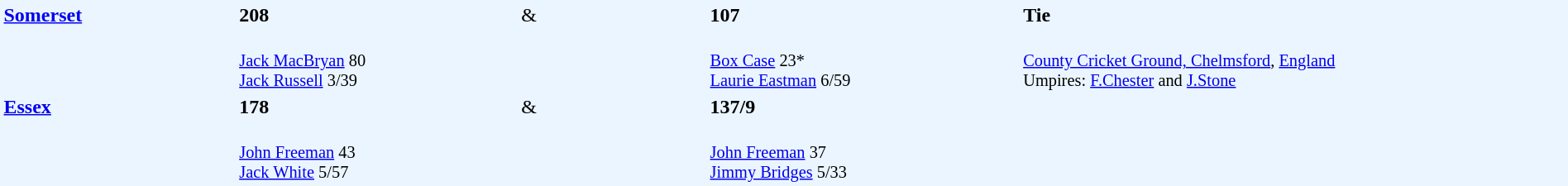<table width="100%" style="background: #EBF5FF">
<tr>
<td width="15%" valign="top" rowspan="2"><strong><a href='#'>Somerset</a></strong></td>
<td width="18%"><strong>208</strong></td>
<td width="12%">&</td>
<td width="20%"><strong>107</strong></td>
<td width="35%"><strong>Tie</strong></td>
</tr>
<tr>
<td style="font-size: 85%;" valign="top"><br><a href='#'>Jack MacBryan</a> 80<br>
<a href='#'>Jack Russell</a> 3/39</td>
<td></td>
<td style="font-size: 85%;"><br><a href='#'>Box Case</a> 23*<br>
<a href='#'>Laurie Eastman</a> 6/59</td>
<td valign="top" style="font-size: 85%;" rowspan="3"><br><a href='#'>County Cricket Ground, Chelmsford</a>, <a href='#'>England</a><br>
Umpires: <a href='#'>F.Chester</a> and <a href='#'>J.Stone</a></td>
</tr>
<tr>
<td valign="top" rowspan="2"><strong><a href='#'>Essex</a></strong></td>
<td><strong>178</strong></td>
<td>&</td>
<td><strong>137/9</strong></td>
</tr>
<tr>
<td style="font-size: 85%;"><br><a href='#'>John Freeman</a> 43<br>
<a href='#'>Jack White</a> 5/57</td>
<td></td>
<td valign="top" style="font-size: 85%;"><br><a href='#'>John Freeman</a> 37<br>
<a href='#'>Jimmy Bridges</a> 5/33</td>
</tr>
</table>
